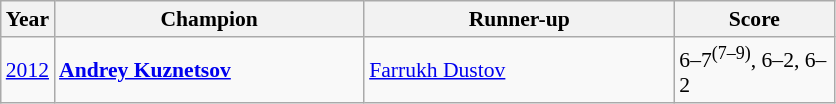<table class="wikitable" style="font-size:90%">
<tr>
<th>Year</th>
<th width="200">Champion</th>
<th width="200">Runner-up</th>
<th width="100">Score</th>
</tr>
<tr>
<td><a href='#'>2012</a></td>
<td> <strong><a href='#'>Andrey Kuznetsov</a></strong></td>
<td> <a href='#'>Farrukh Dustov</a></td>
<td>6–7<sup>(7–9)</sup>, 6–2, 6–2</td>
</tr>
</table>
